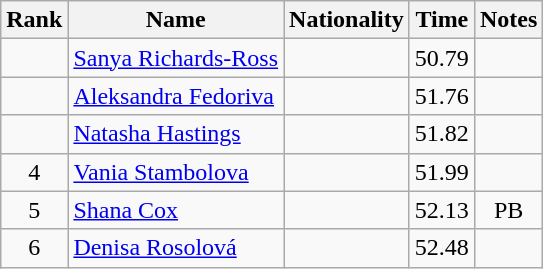<table class="wikitable sortable" style="text-align:center">
<tr>
<th>Rank</th>
<th>Name</th>
<th>Nationality</th>
<th>Time</th>
<th>Notes</th>
</tr>
<tr>
<td></td>
<td align=left><a href='#'>Sanya Richards-Ross</a></td>
<td align=left></td>
<td>50.79</td>
<td></td>
</tr>
<tr>
<td></td>
<td align=left><a href='#'>Aleksandra Fedoriva</a></td>
<td align=left></td>
<td>51.76</td>
<td></td>
</tr>
<tr>
<td></td>
<td align=left><a href='#'>Natasha Hastings</a></td>
<td align=left></td>
<td>51.82</td>
<td></td>
</tr>
<tr>
<td>4</td>
<td align=left><a href='#'>Vania Stambolova</a></td>
<td align=left></td>
<td>51.99</td>
<td></td>
</tr>
<tr>
<td>5</td>
<td align=left><a href='#'>Shana Cox</a></td>
<td align=left></td>
<td>52.13</td>
<td>PB</td>
</tr>
<tr>
<td>6</td>
<td align=left><a href='#'>Denisa Rosolová</a></td>
<td align=left></td>
<td>52.48</td>
<td></td>
</tr>
</table>
